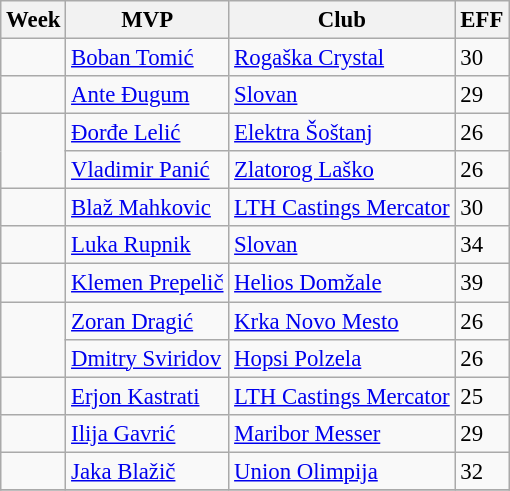<table class="wikitable sortable" style="font-size:95%;">
<tr>
<th>Week</th>
<th>MVP</th>
<th>Club</th>
<th>EFF</th>
</tr>
<tr>
<td></td>
<td> <a href='#'>Boban Tomić</a></td>
<td><a href='#'>Rogaška Crystal</a></td>
<td>30</td>
</tr>
<tr>
<td></td>
<td> <a href='#'>Ante Đugum</a></td>
<td><a href='#'>Slovan</a></td>
<td>29</td>
</tr>
<tr>
<td rowspan=2></td>
<td> <a href='#'>Đorđe Lelić</a></td>
<td><a href='#'>Elektra Šoštanj</a></td>
<td>26</td>
</tr>
<tr>
<td> <a href='#'>Vladimir Panić</a></td>
<td><a href='#'>Zlatorog Laško</a></td>
<td>26</td>
</tr>
<tr>
<td></td>
<td> <a href='#'>Blaž Mahkovic</a></td>
<td><a href='#'>LTH Castings Mercator</a></td>
<td>30</td>
</tr>
<tr>
<td></td>
<td> <a href='#'>Luka Rupnik</a></td>
<td><a href='#'>Slovan</a></td>
<td>34</td>
</tr>
<tr>
<td></td>
<td> <a href='#'>Klemen Prepelič</a></td>
<td><a href='#'>Helios Domžale</a></td>
<td>39</td>
</tr>
<tr>
<td rowspan=2></td>
<td> <a href='#'>Zoran Dragić</a></td>
<td><a href='#'>Krka Novo Mesto</a></td>
<td>26</td>
</tr>
<tr>
<td> <a href='#'>Dmitry Sviridov</a></td>
<td><a href='#'>Hopsi Polzela</a></td>
<td>26</td>
</tr>
<tr>
<td></td>
<td> <a href='#'>Erjon Kastrati</a></td>
<td><a href='#'>LTH Castings Mercator</a></td>
<td>25</td>
</tr>
<tr>
<td></td>
<td> <a href='#'>Ilija Gavrić</a></td>
<td><a href='#'>Maribor Messer</a></td>
<td>29</td>
</tr>
<tr>
<td></td>
<td> <a href='#'>Jaka Blažič</a></td>
<td><a href='#'>Union Olimpija</a></td>
<td>32</td>
</tr>
<tr>
</tr>
</table>
